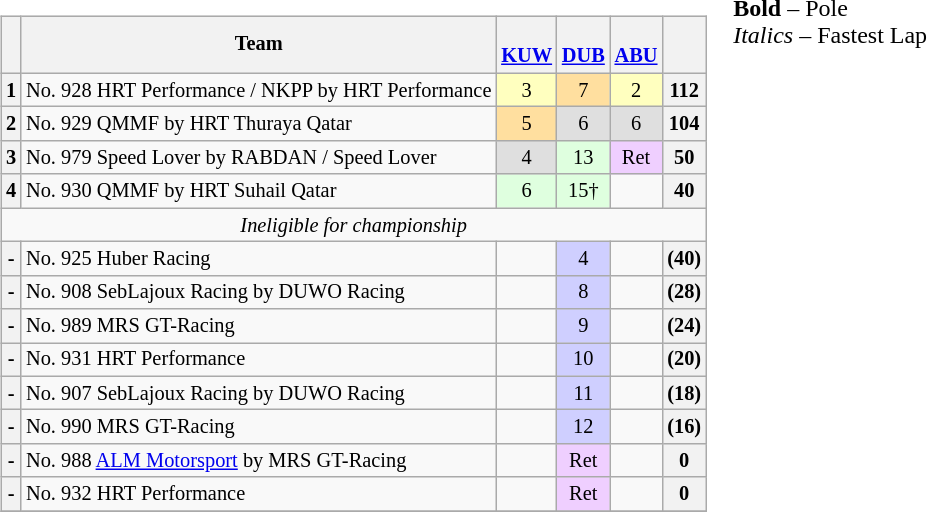<table>
<tr>
<td valign="top"><br><table align=left| class="wikitable" style="font-size: 85%; text-align: center;">
<tr valign="top">
<th valign=middle></th>
<th valign=middle>Team</th>
<th><br><a href='#'>KUW</a></th>
<th><br><a href='#'>DUB</a></th>
<th><br><a href='#'>ABU</a></th>
<th valign=middle>  </th>
</tr>
<tr>
<th>1</th>
<td align=left> No. 928 HRT Performance / NKPP by HRT Performance</td>
<td style="background:#ffffbf;">3</td>
<td style="background:#ffdf9f;">7</td>
<td style="background:#ffffbf;">2</td>
<th>112</th>
</tr>
<tr>
<th>2</th>
<td align=left> No. 929 QMMF by HRT Thuraya Qatar</td>
<td style="background:#ffdf9f;">5</td>
<td style="background:#dfdfdf;">6</td>
<td style="background:#dfdfdf;">6</td>
<th>104</th>
</tr>
<tr>
<th>3</th>
<td align=left> No. 979 Speed Lover by RABDAN / Speed Lover</td>
<td style="background:#dfdfdf;">4</td>
<td style="background:#dfffdf;">13</td>
<td style="background:#efcfff;">Ret</td>
<th>50</th>
</tr>
<tr>
<th>4</th>
<td align=left> No. 930 QMMF by HRT Suhail Qatar</td>
<td style="background:#dfffdf;">6</td>
<td style="background:#dfffdf;">15†</td>
<td></td>
<th>40</th>
</tr>
<tr>
<td colspan=7><em>Ineligible for championship</em></td>
</tr>
<tr>
<th>-</th>
<td align=left> No. 925 Huber Racing</td>
<td></td>
<td style="background:#cfcfff;">4</td>
<td></td>
<th>(40)</th>
</tr>
<tr>
<th>-</th>
<td align=left> No. 908 SebLajoux Racing by DUWO Racing</td>
<td></td>
<td style="background:#cfcfff;">8</td>
<td></td>
<th>(28)</th>
</tr>
<tr>
<th>-</th>
<td align=left> No. 989 MRS GT-Racing</td>
<td></td>
<td style="background:#cfcfff;">9</td>
<td></td>
<th>(24)</th>
</tr>
<tr>
<th>-</th>
<td align=left> No. 931 HRT Performance</td>
<td></td>
<td style="background:#cfcfff;">10</td>
<td></td>
<th>(20)</th>
</tr>
<tr>
<th>-</th>
<td align=left> No. 907 SebLajoux Racing by DUWO Racing</td>
<td></td>
<td style="background:#cfcfff;">11</td>
<td></td>
<th>(18)</th>
</tr>
<tr>
<th>-</th>
<td align=left> No. 990 MRS GT-Racing</td>
<td></td>
<td style="background:#cfcfff;">12</td>
<td></td>
<th>(16)</th>
</tr>
<tr>
<th>-</th>
<td align=left> No. 988 <a href='#'>ALM Motorsport</a> by MRS GT-Racing</td>
<td></td>
<td style="background:#efcfff;">Ret</td>
<td></td>
<th>0</th>
</tr>
<tr>
<th>-</th>
<td align=left> No. 932 HRT Performance</td>
<td></td>
<td style="background:#efcfff;">Ret</td>
<td></td>
<th>0</th>
</tr>
<tr>
</tr>
</table>
</td>
<td valign="top"><br>
<span><strong>Bold</strong> – Pole<br>
<em>Italics</em> – Fastest Lap</span></td>
</tr>
</table>
